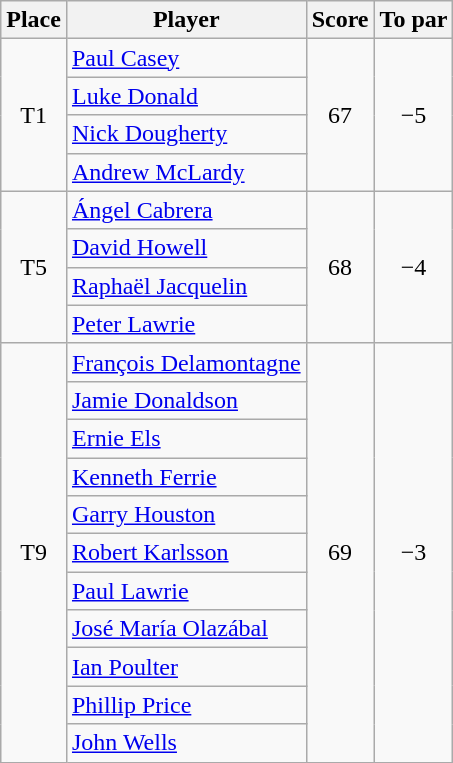<table class="wikitable">
<tr>
<th>Place</th>
<th>Player</th>
<th>Score</th>
<th>To par</th>
</tr>
<tr>
<td rowspan="4" align=center>T1</td>
<td> <a href='#'>Paul Casey</a></td>
<td rowspan="4" align=center>67</td>
<td rowspan="4" align=center>−5</td>
</tr>
<tr>
<td> <a href='#'>Luke Donald</a></td>
</tr>
<tr>
<td> <a href='#'>Nick Dougherty</a></td>
</tr>
<tr>
<td> <a href='#'>Andrew McLardy</a></td>
</tr>
<tr>
<td rowspan="4" align=center>T5</td>
<td> <a href='#'>Ángel Cabrera</a></td>
<td rowspan="4" align=center>68</td>
<td rowspan="4" align=center>−4</td>
</tr>
<tr>
<td> <a href='#'>David Howell</a></td>
</tr>
<tr>
<td> <a href='#'>Raphaël Jacquelin</a></td>
</tr>
<tr>
<td> <a href='#'>Peter Lawrie</a></td>
</tr>
<tr>
<td rowspan="11" align=center>T9</td>
<td> <a href='#'>François Delamontagne</a></td>
<td rowspan="11" align=center>69</td>
<td rowspan="11" align=center>−3</td>
</tr>
<tr>
<td> <a href='#'>Jamie Donaldson</a></td>
</tr>
<tr>
<td> <a href='#'>Ernie Els</a></td>
</tr>
<tr>
<td> <a href='#'>Kenneth Ferrie</a></td>
</tr>
<tr>
<td> <a href='#'>Garry Houston</a></td>
</tr>
<tr>
<td> <a href='#'>Robert Karlsson</a></td>
</tr>
<tr>
<td> <a href='#'>Paul Lawrie</a></td>
</tr>
<tr>
<td> <a href='#'>José María Olazábal</a></td>
</tr>
<tr>
<td> <a href='#'>Ian Poulter</a></td>
</tr>
<tr>
<td> <a href='#'>Phillip Price</a></td>
</tr>
<tr>
<td> <a href='#'>John Wells</a></td>
</tr>
</table>
